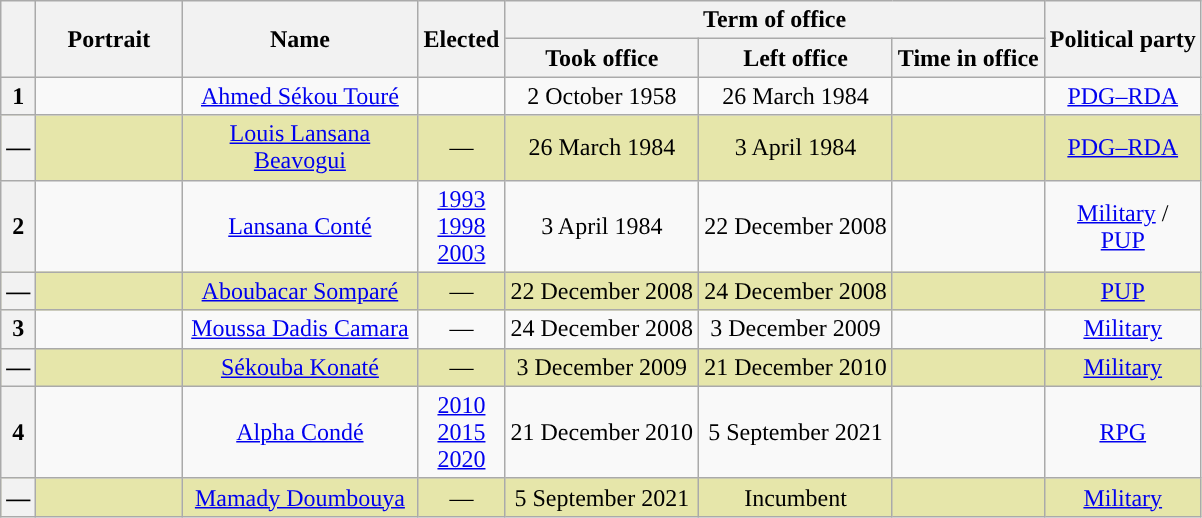<table class="wikitable" style="text-align:center">
<tr>
<th rowspan="2"></th>
<th rowspan="2" style="width:90px;">Portrait</th>
<th rowspan="2" width="150">Name<br></th>
<th rowspan="2">Elected</th>
<th colspan="3">Term of office</th>
<th rowspan="2">Political party</th>
</tr>
<tr>
<th>Took office</th>
<th>Left office</th>
<th>Time in office</th>
</tr>
<tr>
<th style="background-color:">1</th>
<td></td>
<td><a href='#'>Ahmed Sékou Touré</a><br></td>
<td></td>
<td>2 October 1958</td>
<td>26 March 1984</td>
<td></td>
<td><a href='#'>PDG–RDA</a></td>
</tr>
<tr style="background:#e6e6aa;">
<th style="background-color:">—</th>
<td></td>
<td><a href='#'>Louis Lansana Beavogui</a><br></td>
<td>—</td>
<td>26 March 1984</td>
<td>3 April 1984<br></td>
<td></td>
<td><a href='#'>PDG–RDA</a></td>
</tr>
<tr>
<th style="background-color:">2</th>
<td></td>
<td><a href='#'>Lansana Conté</a><br></td>
<td><a href='#'>1993</a><br><a href='#'>1998</a><br><a href='#'>2003</a></td>
<td>3 April 1984</td>
<td>22 December 2008</td>
<td></td>
<td><a href='#'>Military</a> / <br> <a href='#'>PUP</a></td>
</tr>
<tr style="background:#e6e6aa;">
<th style="background-color:">—</th>
<td></td>
<td><a href='#'>Aboubacar Somparé</a><br></td>
<td>—</td>
<td>22 December 2008</td>
<td>24 December 2008<br></td>
<td></td>
<td><a href='#'>PUP</a></td>
</tr>
<tr>
<th style="background-color:">3</th>
<td></td>
<td><a href='#'>Moussa Dadis Camara</a><br></td>
<td>—</td>
<td>24 December 2008</td>
<td>3 December 2009</td>
<td></td>
<td><a href='#'>Military</a></td>
</tr>
<tr style="background:#e6e6aa;">
<th style="background-color:">—</th>
<td></td>
<td><a href='#'>Sékouba Konaté</a><br></td>
<td>—</td>
<td>3 December 2009</td>
<td>21 December 2010</td>
<td></td>
<td><a href='#'>Military</a></td>
</tr>
<tr>
<th style="background-color:">4</th>
<td></td>
<td><a href='#'>Alpha Condé</a><br></td>
<td><a href='#'>2010</a><br><a href='#'>2015</a><br><a href='#'>2020</a></td>
<td>21 December 2010</td>
<td>5 September 2021<br></td>
<td></td>
<td><a href='#'>RPG</a></td>
</tr>
<tr style="background:#e6e6aa;">
<th style="background-color:">—</th>
<td></td>
<td><a href='#'>Mamady Doumbouya</a><br> </td>
<td style="background:#e6e6aa;">—</td>
<td style="background:#e6e6aa;">5 September 2021</td>
<td style="background:#e6e6aa;">Incumbent</td>
<td style="background:#e6e6aa;"></td>
<td><a href='#'>Military</a></td>
</tr>
</table>
